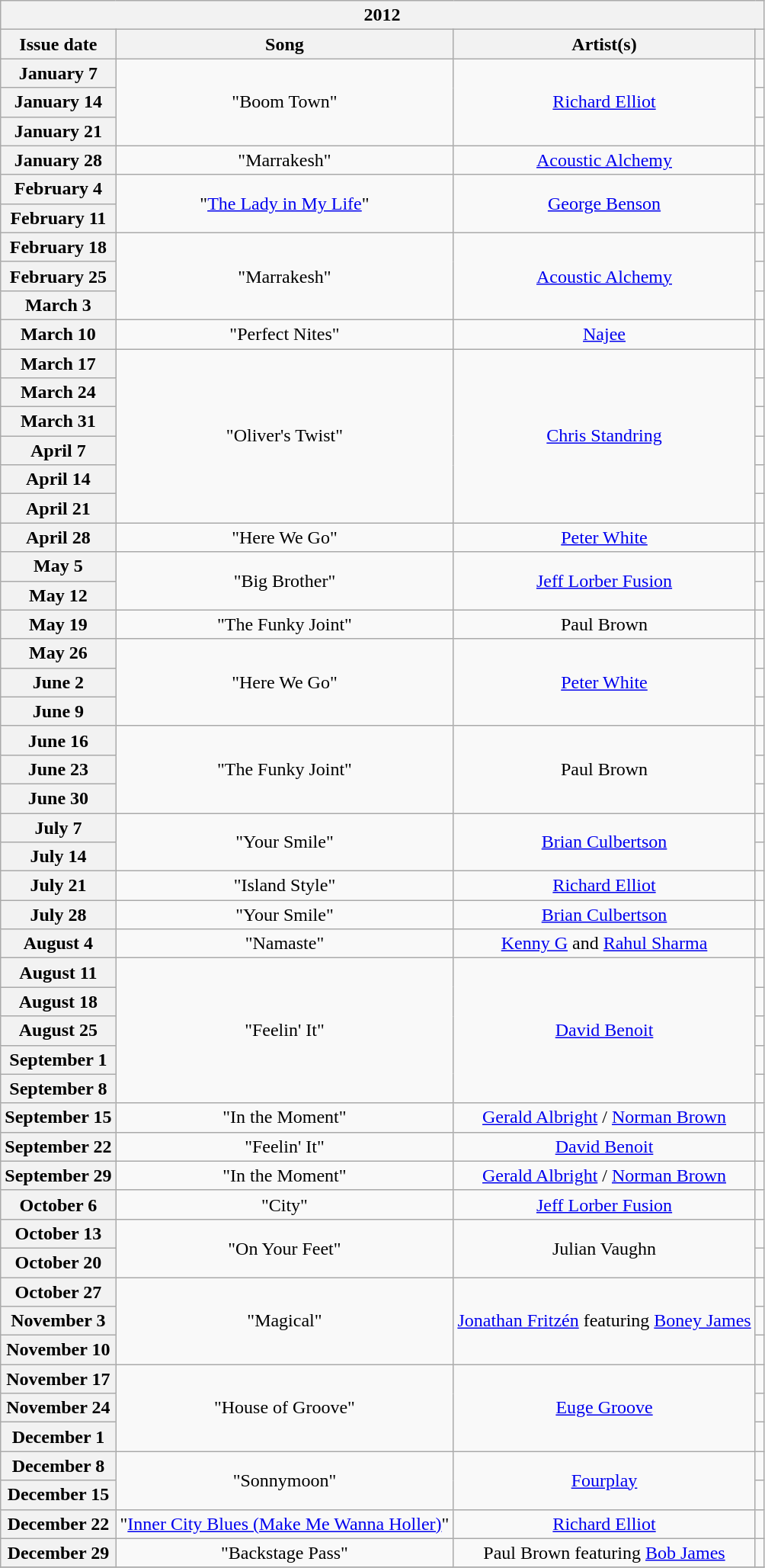<table class="wikitable plainrowheaders" style="text-align: center;">
<tr>
<th colspan="5">2012</th>
</tr>
<tr>
<th scope="col">Issue date</th>
<th scope="col">Song</th>
<th scope="col">Artist(s)</th>
<th scope="col"></th>
</tr>
<tr>
<th scope="row">January 7</th>
<td rowspan="3">"Boom Town"</td>
<td rowspan="3"><a href='#'>Richard Elliot</a></td>
<td align="center"></td>
</tr>
<tr>
<th scope="row">January 14</th>
<td align="center"></td>
</tr>
<tr>
<th scope="row">January 21</th>
<td align="center"></td>
</tr>
<tr>
<th scope="row">January 28</th>
<td>"Marrakesh"</td>
<td><a href='#'>Acoustic Alchemy</a></td>
<td align="center"></td>
</tr>
<tr>
<th scope="row">February 4</th>
<td rowspan="2">"<a href='#'>The Lady in My Life</a>"</td>
<td rowspan="2"><a href='#'>George Benson</a></td>
<td align="center"></td>
</tr>
<tr>
<th scope="row">February 11</th>
<td align="center"></td>
</tr>
<tr>
<th scope="row">February 18</th>
<td rowspan="3">"Marrakesh"</td>
<td rowspan="3"><a href='#'>Acoustic Alchemy</a></td>
<td align="center"></td>
</tr>
<tr>
<th scope="row">February 25</th>
<td align="center"></td>
</tr>
<tr>
<th scope="row">March 3</th>
<td align="center"></td>
</tr>
<tr>
<th scope="row">March 10</th>
<td>"Perfect Nites"</td>
<td><a href='#'>Najee</a></td>
<td align="center"></td>
</tr>
<tr>
<th scope="row">March 17</th>
<td rowspan="6">"Oliver's Twist"</td>
<td rowspan="6"><a href='#'>Chris Standring</a></td>
<td align="center"></td>
</tr>
<tr>
<th scope="row">March 24</th>
<td align="center"></td>
</tr>
<tr>
<th scope="row">March 31</th>
<td align="center"></td>
</tr>
<tr>
<th scope="row">April 7</th>
<td align="center"></td>
</tr>
<tr>
<th scope="row">April 14</th>
<td align="center"></td>
</tr>
<tr>
<th scope="row">April 21</th>
<td align="center"></td>
</tr>
<tr>
<th scope="row">April 28</th>
<td>"Here We Go"</td>
<td><a href='#'>Peter White</a></td>
<td align="center"></td>
</tr>
<tr>
<th scope="row">May 5</th>
<td rowspan="2">"Big Brother"</td>
<td rowspan="2"><a href='#'>Jeff Lorber Fusion</a></td>
<td align="center"></td>
</tr>
<tr>
<th scope="row">May 12</th>
<td align="center"></td>
</tr>
<tr>
<th scope="row">May 19</th>
<td>"The Funky Joint"</td>
<td>Paul Brown</td>
<td align="center"></td>
</tr>
<tr>
<th scope="row">May 26</th>
<td rowspan="3">"Here We Go"</td>
<td rowspan="3"><a href='#'>Peter White</a></td>
<td align="center"></td>
</tr>
<tr>
<th scope="row">June 2</th>
<td align="center"></td>
</tr>
<tr>
<th scope="row">June 9</th>
<td align="center"></td>
</tr>
<tr>
<th scope="row">June 16</th>
<td rowspan="3">"The Funky Joint"</td>
<td rowspan="3">Paul Brown</td>
<td align="center"></td>
</tr>
<tr>
<th scope="row">June 23</th>
<td align="center"></td>
</tr>
<tr>
<th scope="row">June 30</th>
<td align="center"></td>
</tr>
<tr>
<th scope="row">July 7</th>
<td rowspan="2">"Your Smile"</td>
<td rowspan="2"><a href='#'>Brian Culbertson</a></td>
<td align="center"></td>
</tr>
<tr>
<th scope="row">July 14</th>
<td align="center"></td>
</tr>
<tr>
<th scope="row">July 21</th>
<td>"Island Style"</td>
<td><a href='#'>Richard Elliot</a></td>
<td align="center"></td>
</tr>
<tr>
<th scope="row">July 28</th>
<td>"Your Smile"</td>
<td><a href='#'>Brian Culbertson</a></td>
<td align="center"></td>
</tr>
<tr>
<th scope="row">August 4</th>
<td>"Namaste"</td>
<td><a href='#'>Kenny G</a> and <a href='#'>Rahul Sharma</a></td>
<td align="center"></td>
</tr>
<tr>
<th scope="row">August 11</th>
<td rowspan="5">"Feelin' It"</td>
<td rowspan="5"><a href='#'>David Benoit</a></td>
<td align="center"></td>
</tr>
<tr>
<th scope="row">August 18</th>
<td align="center"></td>
</tr>
<tr>
<th scope="row">August 25</th>
<td align="center"></td>
</tr>
<tr>
<th scope="row">September 1</th>
<td align="center"></td>
</tr>
<tr>
<th scope="row">September 8</th>
<td align="center"></td>
</tr>
<tr>
<th scope="row">September 15</th>
<td>"In the Moment"</td>
<td><a href='#'>Gerald Albright</a> / <a href='#'>Norman Brown</a></td>
<td align="center"></td>
</tr>
<tr>
<th scope="row">September 22</th>
<td>"Feelin' It"</td>
<td><a href='#'>David Benoit</a></td>
<td align="center"></td>
</tr>
<tr>
<th scope="row">September 29</th>
<td>"In the Moment"</td>
<td><a href='#'>Gerald Albright</a> / <a href='#'>Norman Brown</a></td>
<td align="center"></td>
</tr>
<tr>
<th scope="row">October 6</th>
<td>"City"</td>
<td><a href='#'>Jeff Lorber Fusion</a></td>
<td align="center"></td>
</tr>
<tr>
<th scope="row">October 13</th>
<td rowspan="2">"On Your Feet"</td>
<td rowspan="2">Julian Vaughn</td>
<td align="center"></td>
</tr>
<tr>
<th scope="row">October 20</th>
<td align="center"></td>
</tr>
<tr>
<th scope="row">October 27</th>
<td rowspan="3">"Magical"</td>
<td rowspan="3"><a href='#'>Jonathan Fritzén</a> featuring <a href='#'>Boney James</a></td>
<td align="center"></td>
</tr>
<tr>
<th scope="row">November 3</th>
<td align="center"></td>
</tr>
<tr>
<th scope="row">November 10</th>
<td align="center"></td>
</tr>
<tr>
<th scope="row">November 17</th>
<td rowspan="3">"House of Groove"</td>
<td rowspan="3"><a href='#'>Euge Groove</a></td>
<td align="center"></td>
</tr>
<tr>
<th scope="row">November 24</th>
<td align="center"></td>
</tr>
<tr>
<th scope="row">December 1</th>
<td align="center"></td>
</tr>
<tr>
<th scope="row">December 8</th>
<td rowspan="2">"Sonnymoon"</td>
<td rowspan="2"><a href='#'>Fourplay</a></td>
<td align="center"></td>
</tr>
<tr>
<th scope="row">December 15</th>
<td align="center"></td>
</tr>
<tr>
<th scope="row">December 22</th>
<td>"<a href='#'>Inner City Blues (Make Me Wanna Holler)</a>"</td>
<td><a href='#'>Richard Elliot</a></td>
<td align="center"></td>
</tr>
<tr>
<th scope="row">December 29</th>
<td>"Backstage Pass"</td>
<td>Paul Brown featuring <a href='#'>Bob James</a></td>
<td align="center"></td>
</tr>
<tr>
</tr>
</table>
